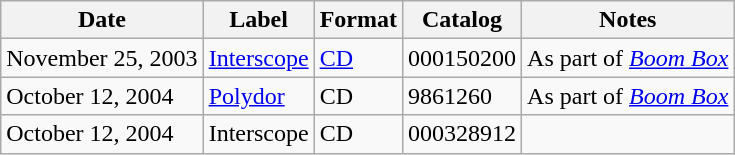<table class="wikitable">
<tr>
<th>Date</th>
<th>Label</th>
<th>Format</th>
<th>Catalog</th>
<th>Notes</th>
</tr>
<tr>
<td>November 25, 2003</td>
<td><a href='#'>Interscope</a></td>
<td><a href='#'>CD</a></td>
<td>000150200</td>
<td>As part of <em><a href='#'>Boom Box</a></em></td>
</tr>
<tr>
<td>October 12, 2004</td>
<td><a href='#'>Polydor</a></td>
<td>CD</td>
<td>9861260</td>
<td>As part of <em><a href='#'>Boom Box</a></em></td>
</tr>
<tr>
<td>October 12, 2004</td>
<td>Interscope</td>
<td>CD</td>
<td>000328912</td>
<td></td>
</tr>
</table>
